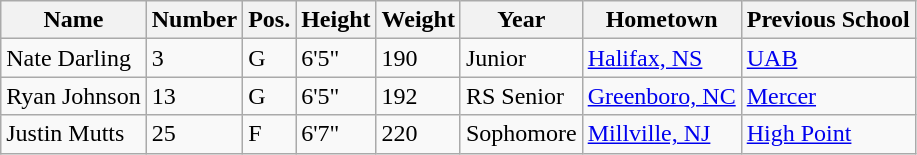<table class="wikitable sortable" border="1">
<tr>
<th>Name</th>
<th>Number</th>
<th>Pos.</th>
<th>Height</th>
<th>Weight</th>
<th>Year</th>
<th>Hometown</th>
<th class="unsortable">Previous School</th>
</tr>
<tr>
<td>Nate Darling</td>
<td>3</td>
<td>G</td>
<td>6'5"</td>
<td>190</td>
<td>Junior</td>
<td><a href='#'>Halifax, NS</a></td>
<td><a href='#'>UAB</a></td>
</tr>
<tr>
<td>Ryan Johnson</td>
<td>13</td>
<td>G</td>
<td>6'5"</td>
<td>192</td>
<td>RS Senior</td>
<td><a href='#'>Greenboro, NC</a></td>
<td><a href='#'>Mercer</a></td>
</tr>
<tr>
<td>Justin Mutts</td>
<td>25</td>
<td>F</td>
<td>6'7"</td>
<td>220</td>
<td>Sophomore</td>
<td><a href='#'>Millville, NJ</a></td>
<td><a href='#'>High Point</a></td>
</tr>
</table>
